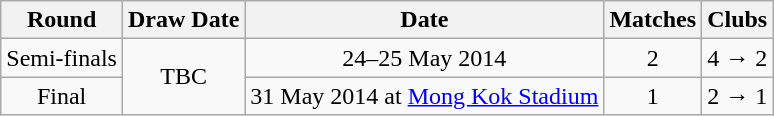<table class="wikitable">
<tr>
<th>Round</th>
<th>Draw Date</th>
<th>Date</th>
<th>Matches</th>
<th>Clubs</th>
</tr>
<tr align=center>
<td>Semi-finals</td>
<td rowspan="2">TBC</td>
<td>24–25 May 2014</td>
<td>2</td>
<td>4 → 2</td>
</tr>
<tr align=center>
<td>Final</td>
<td>31 May 2014 at <a href='#'>Mong Kok Stadium</a></td>
<td>1</td>
<td>2 → 1</td>
</tr>
</table>
